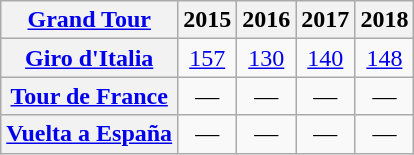<table class="wikitable plainrowheaders">
<tr>
<th scope="col"><a href='#'>Grand Tour</a></th>
<th scope="col">2015</th>
<th scope="col">2016</th>
<th scope="col">2017</th>
<th scope="col">2018</th>
</tr>
<tr style="text-align:center;">
<th scope="row"> <a href='#'>Giro d'Italia</a></th>
<td><a href='#'>157</a></td>
<td><a href='#'>130</a></td>
<td><a href='#'>140</a></td>
<td><a href='#'>148</a></td>
</tr>
<tr style="text-align:center;">
<th scope="row"> <a href='#'>Tour de France</a></th>
<td>—</td>
<td>—</td>
<td>—</td>
<td>—</td>
</tr>
<tr style="text-align:center;">
<th scope="row"> <a href='#'>Vuelta a España</a></th>
<td>—</td>
<td>—</td>
<td>—</td>
<td>—</td>
</tr>
</table>
